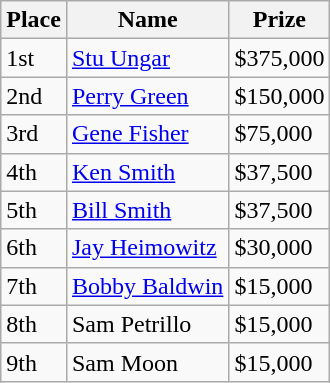<table class="wikitable">
<tr>
<th bgcolor="#FFEBAD">Place</th>
<th bgcolor="#FFEBAD">Name</th>
<th bgcolor="#FFEBAD">Prize</th>
</tr>
<tr>
<td>1st</td>
<td><a href='#'>Stu Ungar</a></td>
<td>$375,000</td>
</tr>
<tr>
<td>2nd</td>
<td><a href='#'>Perry Green</a></td>
<td>$150,000</td>
</tr>
<tr>
<td>3rd</td>
<td><a href='#'>Gene Fisher</a></td>
<td>$75,000</td>
</tr>
<tr>
<td>4th</td>
<td><a href='#'>Ken Smith</a></td>
<td>$37,500</td>
</tr>
<tr>
<td>5th</td>
<td><a href='#'>Bill Smith</a></td>
<td>$37,500</td>
</tr>
<tr>
<td>6th</td>
<td><a href='#'>Jay Heimowitz</a></td>
<td>$30,000</td>
</tr>
<tr>
<td>7th</td>
<td><a href='#'>Bobby Baldwin</a></td>
<td>$15,000</td>
</tr>
<tr>
<td>8th</td>
<td>Sam Petrillo</td>
<td>$15,000</td>
</tr>
<tr>
<td>9th</td>
<td>Sam Moon</td>
<td>$15,000</td>
</tr>
</table>
